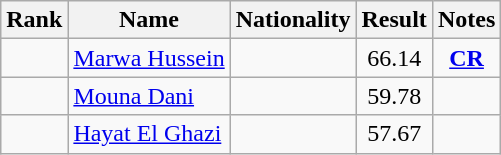<table class="wikitable sortable" style="text-align:center">
<tr>
<th>Rank</th>
<th>Name</th>
<th>Nationality</th>
<th>Result</th>
<th>Notes</th>
</tr>
<tr>
<td></td>
<td align=left><a href='#'>Marwa Hussein</a></td>
<td align=left></td>
<td>66.14</td>
<td><strong><a href='#'>CR</a></strong></td>
</tr>
<tr>
<td></td>
<td align=left><a href='#'>Mouna Dani</a></td>
<td align=left></td>
<td>59.78</td>
<td></td>
</tr>
<tr>
<td></td>
<td align=left><a href='#'>Hayat El Ghazi</a></td>
<td align=left></td>
<td>57.67</td>
<td></td>
</tr>
</table>
